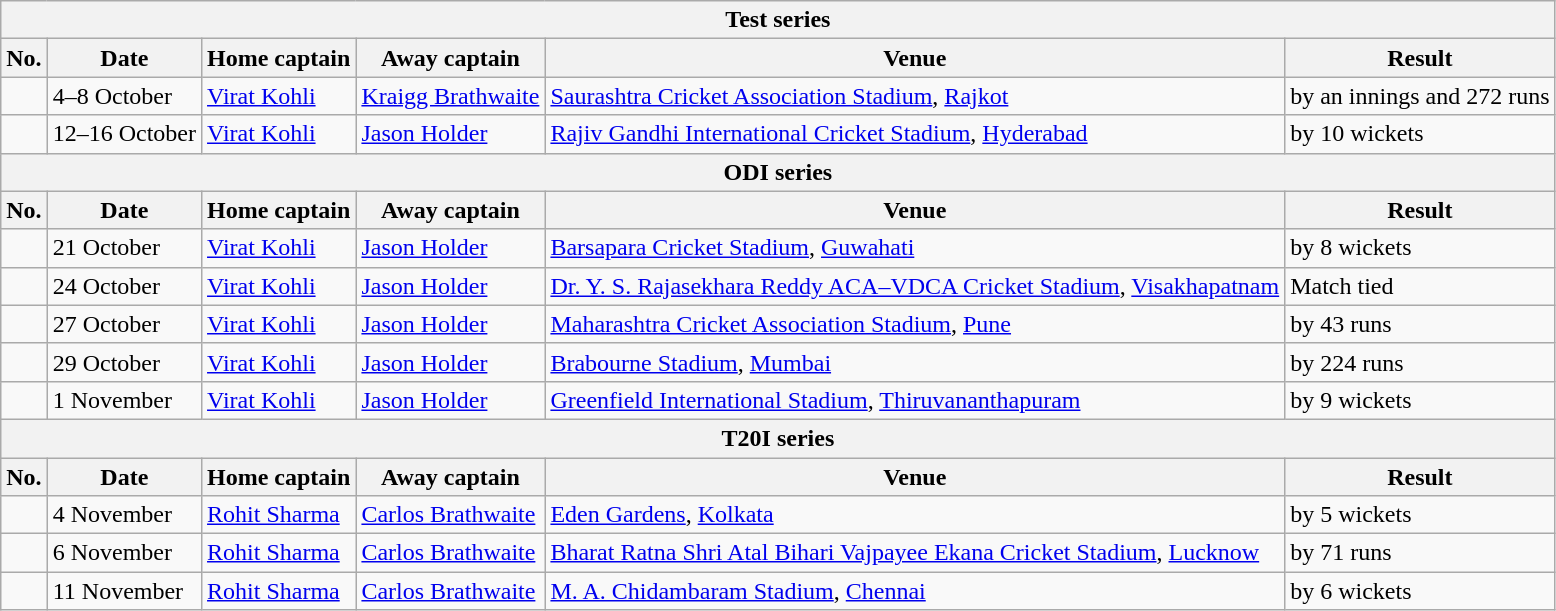<table class="wikitable">
<tr>
<th colspan="6">Test series</th>
</tr>
<tr>
<th>No.</th>
<th>Date</th>
<th>Home captain</th>
<th>Away captain</th>
<th>Venue</th>
<th>Result</th>
</tr>
<tr>
<td></td>
<td>4–8 October</td>
<td><a href='#'>Virat Kohli</a></td>
<td><a href='#'>Kraigg Brathwaite</a></td>
<td><a href='#'>Saurashtra Cricket Association Stadium</a>, <a href='#'>Rajkot</a></td>
<td> by an innings and 272 runs</td>
</tr>
<tr>
<td></td>
<td>12–16 October</td>
<td><a href='#'>Virat Kohli</a></td>
<td><a href='#'>Jason Holder</a></td>
<td><a href='#'>Rajiv Gandhi International Cricket Stadium</a>, <a href='#'>Hyderabad</a></td>
<td> by 10 wickets</td>
</tr>
<tr>
<th colspan="6">ODI series</th>
</tr>
<tr>
<th>No.</th>
<th>Date</th>
<th>Home captain</th>
<th>Away captain</th>
<th>Venue</th>
<th>Result</th>
</tr>
<tr>
<td></td>
<td>21 October</td>
<td><a href='#'>Virat Kohli</a></td>
<td><a href='#'>Jason Holder</a></td>
<td><a href='#'>Barsapara Cricket Stadium</a>, <a href='#'>Guwahati</a></td>
<td> by 8 wickets</td>
</tr>
<tr>
<td></td>
<td>24 October</td>
<td><a href='#'>Virat Kohli</a></td>
<td><a href='#'>Jason Holder</a></td>
<td><a href='#'>Dr. Y. S. Rajasekhara Reddy ACA–VDCA Cricket Stadium</a>, <a href='#'>Visakhapatnam</a></td>
<td>Match tied</td>
</tr>
<tr>
<td></td>
<td>27 October</td>
<td><a href='#'>Virat Kohli</a></td>
<td><a href='#'>Jason Holder</a></td>
<td><a href='#'>Maharashtra Cricket Association Stadium</a>, <a href='#'>Pune</a></td>
<td> by 43 runs</td>
</tr>
<tr>
<td></td>
<td>29 October</td>
<td><a href='#'>Virat Kohli</a></td>
<td><a href='#'>Jason Holder</a></td>
<td><a href='#'>Brabourne Stadium</a>, <a href='#'>Mumbai</a></td>
<td> by 224 runs</td>
</tr>
<tr>
<td></td>
<td>1 November</td>
<td><a href='#'>Virat Kohli</a></td>
<td><a href='#'>Jason Holder</a></td>
<td><a href='#'>Greenfield International Stadium</a>, <a href='#'>Thiruvananthapuram</a></td>
<td> by 9 wickets</td>
</tr>
<tr>
<th colspan="6">T20I series</th>
</tr>
<tr>
<th>No.</th>
<th>Date</th>
<th>Home captain</th>
<th>Away captain</th>
<th>Venue</th>
<th>Result</th>
</tr>
<tr>
<td></td>
<td>4 November</td>
<td><a href='#'>Rohit Sharma</a></td>
<td><a href='#'>Carlos Brathwaite</a></td>
<td><a href='#'>Eden Gardens</a>, <a href='#'>Kolkata</a></td>
<td> by 5 wickets</td>
</tr>
<tr>
<td></td>
<td>6 November</td>
<td><a href='#'>Rohit Sharma</a></td>
<td><a href='#'>Carlos Brathwaite</a></td>
<td><a href='#'>Bharat Ratna Shri Atal Bihari Vajpayee Ekana Cricket Stadium</a>, <a href='#'>Lucknow</a></td>
<td> by 71 runs</td>
</tr>
<tr>
<td></td>
<td>11 November</td>
<td><a href='#'>Rohit Sharma</a></td>
<td><a href='#'>Carlos Brathwaite</a></td>
<td><a href='#'>M. A. Chidambaram Stadium</a>, <a href='#'>Chennai</a></td>
<td> by 6 wickets</td>
</tr>
</table>
